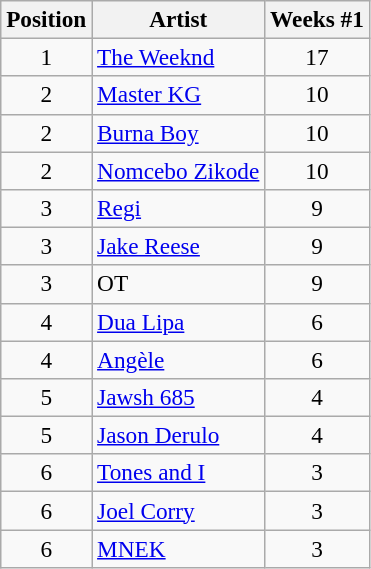<table class="wikitable sortable" style="font-size:97%;">
<tr>
<th>Position</th>
<th>Artist</th>
<th>Weeks #1</th>
</tr>
<tr>
<td align="center">1</td>
<td><a href='#'>The Weeknd</a></td>
<td align="center">17</td>
</tr>
<tr>
<td align="center">2</td>
<td><a href='#'>Master KG</a></td>
<td align="center">10</td>
</tr>
<tr>
<td align="center">2</td>
<td><a href='#'>Burna Boy</a></td>
<td align="center">10</td>
</tr>
<tr>
<td align="center">2</td>
<td><a href='#'>Nomcebo Zikode</a></td>
<td align="center">10</td>
</tr>
<tr>
<td align="center">3</td>
<td><a href='#'>Regi</a></td>
<td align="center">9</td>
</tr>
<tr>
<td align="center">3</td>
<td><a href='#'>Jake Reese</a></td>
<td align="center">9</td>
</tr>
<tr>
<td align="center">3</td>
<td>OT</td>
<td align="center">9</td>
</tr>
<tr>
<td align="center">4</td>
<td><a href='#'>Dua Lipa</a></td>
<td align="center">6</td>
</tr>
<tr>
<td align="center">4</td>
<td><a href='#'>Angèle</a></td>
<td align="center">6</td>
</tr>
<tr>
<td align="center">5</td>
<td><a href='#'>Jawsh 685</a></td>
<td align="center">4</td>
</tr>
<tr>
<td align="center">5</td>
<td><a href='#'>Jason Derulo</a></td>
<td align="center">4</td>
</tr>
<tr>
<td align="center">6</td>
<td><a href='#'>Tones and I</a></td>
<td align="center">3</td>
</tr>
<tr>
<td align="center">6</td>
<td><a href='#'>Joel Corry</a></td>
<td align="center">3</td>
</tr>
<tr>
<td align="center">6</td>
<td><a href='#'>MNEK</a></td>
<td align="center">3</td>
</tr>
</table>
